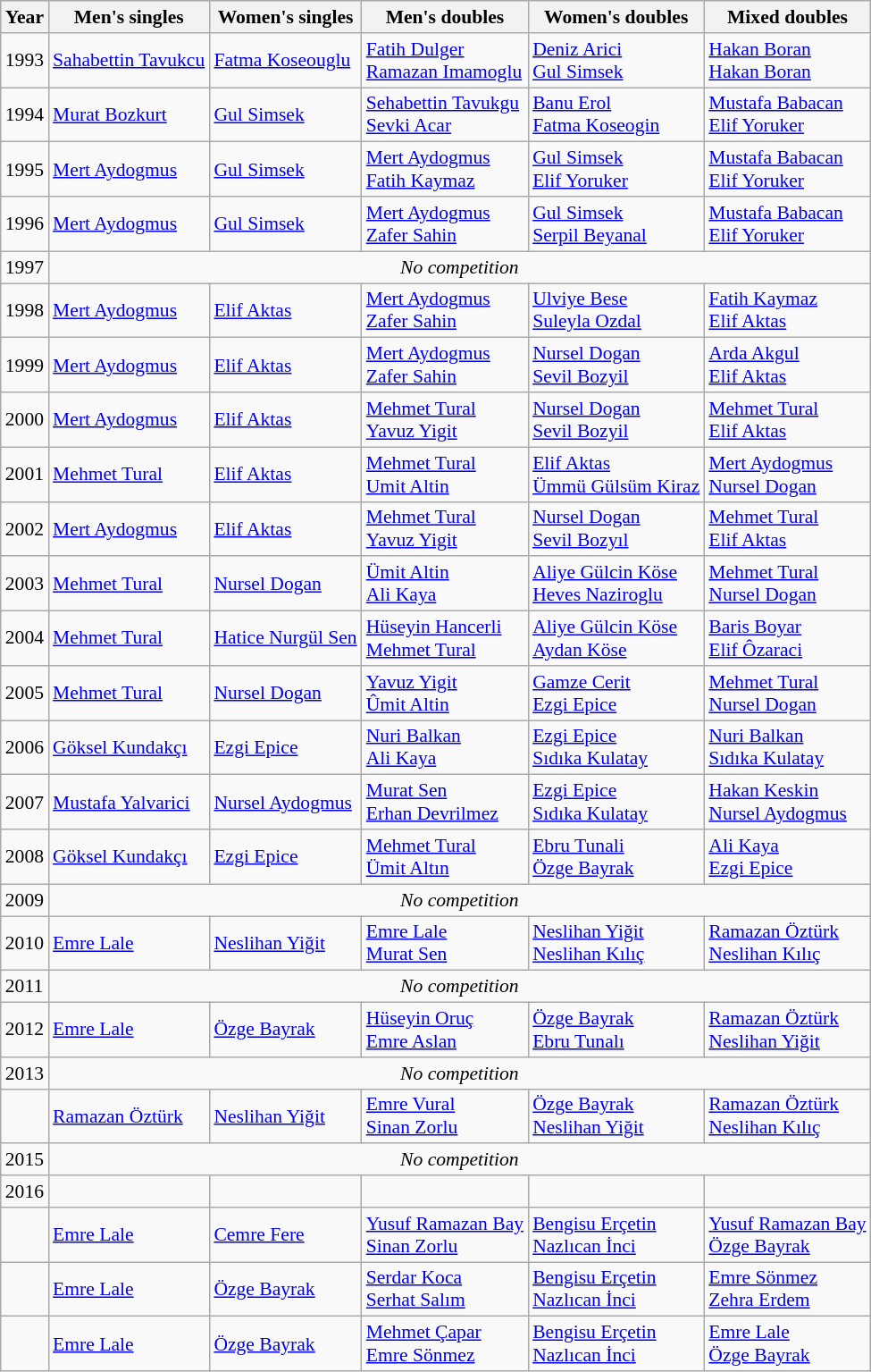<table class=wikitable style="font-size:90%;">
<tr>
<th>Year</th>
<th>Men's singles</th>
<th>Women's singles</th>
<th>Men's doubles</th>
<th>Women's doubles</th>
<th>Mixed doubles</th>
</tr>
<tr>
<td>1993</td>
<td><a href='#'>Sahabettin Tavukcu</a></td>
<td><a href='#'>Fatma Koseouglu</a></td>
<td><a href='#'>Fatih Dulger</a> <br> <a href='#'>Ramazan Imamoglu</a></td>
<td><a href='#'>Deniz Arici</a> <br> <a href='#'>Gul Simsek</a></td>
<td><a href='#'>Hakan Boran</a> <br> <a href='#'>Hakan Boran</a></td>
</tr>
<tr>
<td>1994</td>
<td><a href='#'>Murat Bozkurt</a></td>
<td><a href='#'>Gul Simsek</a></td>
<td><a href='#'>Sehabettin Tavukgu</a><br><a href='#'>Sevki Acar</a></td>
<td><a href='#'>Banu Erol</a><br><a href='#'>Fatma Koseogin</a></td>
<td><a href='#'>Mustafa Babacan</a><br><a href='#'>Elif Yoruker</a></td>
</tr>
<tr>
<td>1995</td>
<td><a href='#'>Mert Aydogmus</a></td>
<td><a href='#'>Gul Simsek</a></td>
<td><a href='#'>Mert Aydogmus</a><br><a href='#'>Fatih Kaymaz</a></td>
<td><a href='#'>Gul Simsek</a><br><a href='#'>Elif Yoruker</a></td>
<td><a href='#'>Mustafa Babacan</a><br><a href='#'>Elif Yoruker</a></td>
</tr>
<tr>
<td>1996</td>
<td><a href='#'>Mert Aydogmus</a></td>
<td><a href='#'>Gul Simsek</a></td>
<td><a href='#'>Mert Aydogmus</a><br><a href='#'>Zafer Sahin</a></td>
<td><a href='#'>Gul Simsek</a><br><a href='#'>Serpil Beyanal</a></td>
<td><a href='#'>Mustafa Babacan</a><br><a href='#'>Elif Yoruker</a></td>
</tr>
<tr>
<td>1997</td>
<td colspan=5 align=center><em>No competition</em></td>
</tr>
<tr>
<td>1998</td>
<td><a href='#'>Mert Aydogmus</a></td>
<td><a href='#'>Elif Aktas</a></td>
<td><a href='#'>Mert Aydogmus</a><br><a href='#'>Zafer Sahin</a></td>
<td><a href='#'>Ulviye Bese</a><br><a href='#'>Suleyla Ozdal</a></td>
<td><a href='#'>Fatih Kaymaz</a><br><a href='#'>Elif Aktas</a></td>
</tr>
<tr>
<td>1999</td>
<td><a href='#'>Mert Aydogmus</a></td>
<td><a href='#'>Elif Aktas</a></td>
<td><a href='#'>Mert Aydogmus</a><br><a href='#'>Zafer Sahin</a></td>
<td><a href='#'>Nursel Dogan</a><br><a href='#'>Sevil Bozyil</a></td>
<td><a href='#'>Arda Akgul</a><br><a href='#'>Elif Aktas</a></td>
</tr>
<tr>
<td>2000</td>
<td><a href='#'>Mert Aydogmus</a></td>
<td><a href='#'>Elif Aktas</a></td>
<td><a href='#'>Mehmet Tural</a><br><a href='#'>Yavuz Yigit</a></td>
<td><a href='#'>Nursel Dogan</a><br><a href='#'>Sevil Bozyil</a></td>
<td><a href='#'>Mehmet Tural</a><br><a href='#'>Elif Aktas</a></td>
</tr>
<tr>
<td>2001</td>
<td><a href='#'>Mehmet Tural</a></td>
<td><a href='#'>Elif Aktas</a></td>
<td><a href='#'>Mehmet Tural</a><br><a href='#'>Umit Altin</a></td>
<td><a href='#'>Elif Aktas</a><br><a href='#'>Ümmü Gülsüm Kiraz</a></td>
<td><a href='#'>Mert Aydogmus</a><br><a href='#'>Nursel Dogan</a></td>
</tr>
<tr>
<td>2002</td>
<td><a href='#'>Mert Aydogmus</a></td>
<td><a href='#'>Elif Aktas</a></td>
<td><a href='#'>Mehmet Tural</a><br><a href='#'>Yavuz Yigit</a></td>
<td><a href='#'>Nursel Dogan</a><br><a href='#'>Sevil Bozyıl</a></td>
<td><a href='#'>Mehmet Tural</a><br><a href='#'>Elif Aktas</a></td>
</tr>
<tr>
<td>2003</td>
<td><a href='#'>Mehmet Tural</a></td>
<td><a href='#'>Nursel Dogan</a></td>
<td><a href='#'>Ümit Altin</a><br><a href='#'>Ali Kaya</a></td>
<td><a href='#'>Aliye Gülcin Köse</a><br><a href='#'>Heves Naziroglu</a></td>
<td><a href='#'>Mehmet Tural</a><br><a href='#'>Nursel Dogan</a></td>
</tr>
<tr>
<td>2004</td>
<td><a href='#'>Mehmet Tural</a></td>
<td><a href='#'>Hatice Nurgül Sen</a></td>
<td><a href='#'>Hüseyin Hancerli</a><br><a href='#'>Mehmet Tural</a></td>
<td><a href='#'>Aliye Gülcin Köse</a><br><a href='#'>Aydan Köse</a></td>
<td><a href='#'>Baris Boyar</a><br><a href='#'>Elif Ôzaraci</a></td>
</tr>
<tr>
<td>2005</td>
<td><a href='#'>Mehmet Tural</a></td>
<td><a href='#'>Nursel Dogan</a></td>
<td><a href='#'>Yavuz Yigit</a><br><a href='#'>Ûmit Altin</a></td>
<td><a href='#'>Gamze Cerit</a><br><a href='#'>Ezgi Epice</a></td>
<td><a href='#'>Mehmet Tural</a><br><a href='#'>Nursel Dogan</a></td>
</tr>
<tr>
<td>2006</td>
<td><a href='#'>Göksel Kundakçı</a></td>
<td><a href='#'>Ezgi Epice</a></td>
<td><a href='#'>Nuri Balkan</a><br><a href='#'>Ali Kaya</a></td>
<td><a href='#'>Ezgi Epice</a><br><a href='#'>Sıdıka Kulatay</a></td>
<td><a href='#'>Nuri Balkan</a><br><a href='#'>Sıdıka Kulatay</a></td>
</tr>
<tr>
<td>2007</td>
<td><a href='#'>Mustafa Yalvarici</a></td>
<td><a href='#'>Nursel Aydogmus</a></td>
<td><a href='#'>Murat Sen</a><br><a href='#'>Erhan Devrilmez</a></td>
<td><a href='#'>Ezgi Epice</a><br><a href='#'>Sıdıka Kulatay</a></td>
<td><a href='#'>Hakan Keskin</a><br><a href='#'>Nursel Aydogmus</a></td>
</tr>
<tr>
<td>2008</td>
<td><a href='#'>Göksel Kundakçı</a></td>
<td><a href='#'>Ezgi Epice</a></td>
<td><a href='#'>Mehmet Tural</a> <br> <a href='#'>Ümit Altın</a></td>
<td><a href='#'>Ebru Tunali</a> <br> <a href='#'>Özge Bayrak</a></td>
<td><a href='#'>Ali Kaya</a> <br> <a href='#'>Ezgi Epice</a></td>
</tr>
<tr>
<td>2009</td>
<td colspan=5 align=center><em>No competition</em></td>
</tr>
<tr>
<td>2010</td>
<td><a href='#'>Emre Lale</a></td>
<td><a href='#'>Neslihan Yiğit</a></td>
<td><a href='#'>Emre Lale</a> <br> <a href='#'>Murat Sen</a></td>
<td><a href='#'>Neslihan Yiğit</a> <br> <a href='#'>Neslihan Kılıç</a></td>
<td><a href='#'>Ramazan Öztürk</a> <br> <a href='#'>Neslihan Kılıç</a></td>
</tr>
<tr>
<td>2011</td>
<td colspan=5 align=center><em>No competition</em></td>
</tr>
<tr>
<td>2012</td>
<td><a href='#'>Emre Lale</a></td>
<td><a href='#'>Özge Bayrak</a></td>
<td><a href='#'>Hüseyin Oruç</a> <br> <a href='#'>Emre Aslan</a></td>
<td><a href='#'>Özge Bayrak</a> <br> <a href='#'>Ebru Tunalı</a></td>
<td><a href='#'>Ramazan Öztürk</a> <br> <a href='#'>Neslihan Yiğit</a></td>
</tr>
<tr>
<td>2013</td>
<td colspan=5 align=center><em>No competition</em></td>
</tr>
<tr>
<td></td>
<td><a href='#'>Ramazan Öztürk</a></td>
<td><a href='#'>Neslihan Yiğit</a></td>
<td><a href='#'>Emre Vural</a> <br> <a href='#'>Sinan Zorlu</a></td>
<td><a href='#'>Özge Bayrak</a> <br> <a href='#'>Neslihan Yiğit</a></td>
<td><a href='#'>Ramazan Öztürk</a> <br> <a href='#'>Neslihan Kılıç</a></td>
</tr>
<tr>
<td>2015</td>
<td colspan=5 align=center><em>No competition</em></td>
</tr>
<tr>
<td>2016</td>
<td></td>
<td></td>
<td></td>
<td></td>
<td></td>
</tr>
<tr>
<td></td>
<td><a href='#'>Emre Lale</a></td>
<td><a href='#'>Cemre Fere</a></td>
<td><a href='#'>Yusuf Ramazan Bay</a> <br> <a href='#'>Sinan Zorlu</a></td>
<td><a href='#'>Bengisu Erçetin</a> <br> <a href='#'>Nazlıcan İnci</a></td>
<td><a href='#'>Yusuf Ramazan Bay</a> <br> <a href='#'>Özge Bayrak</a></td>
</tr>
<tr>
<td></td>
<td><a href='#'>Emre Lale</a></td>
<td><a href='#'>Özge Bayrak</a></td>
<td><a href='#'>Serdar Koca</a> <br> <a href='#'>Serhat Salım</a></td>
<td><a href='#'>Bengisu Erçetin</a> <br> <a href='#'>Nazlıcan İnci</a></td>
<td><a href='#'>Emre Sönmez</a> <br> <a href='#'>Zehra Erdem</a></td>
</tr>
<tr>
<td></td>
<td><a href='#'>Emre Lale</a></td>
<td><a href='#'>Özge Bayrak</a></td>
<td><a href='#'>Mehmet Çapar</a> <br> <a href='#'>Emre Sönmez</a></td>
<td><a href='#'>Bengisu Erçetin</a> <br> <a href='#'>Nazlıcan İnci</a></td>
<td><a href='#'>Emre Lale</a> <br> <a href='#'>Özge Bayrak</a></td>
</tr>
</table>
